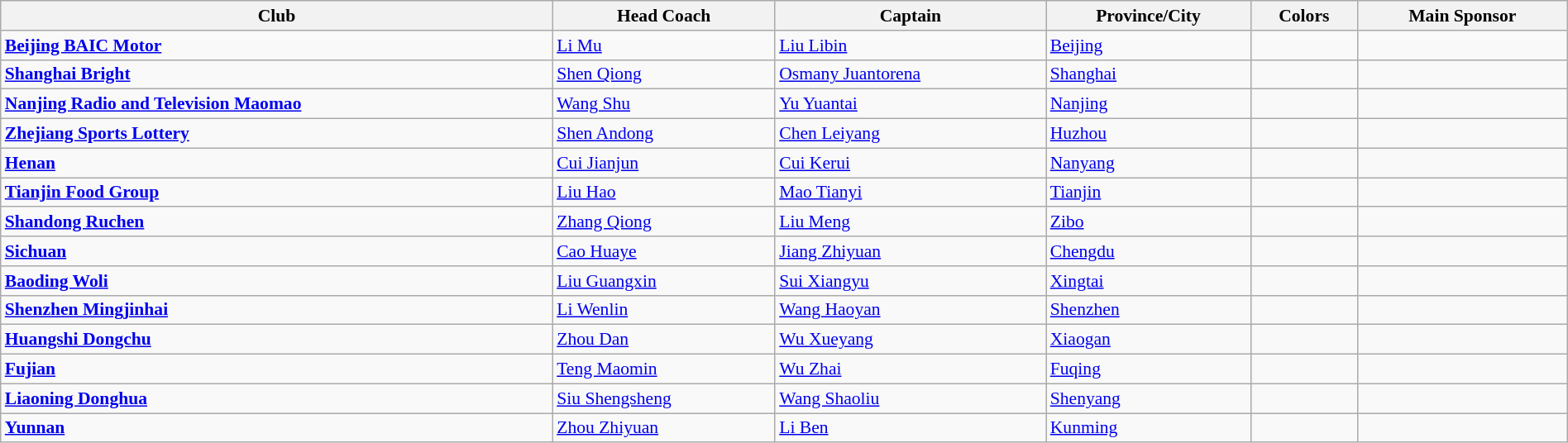<table class="wikitable" style="font-size:90%; width:100%; text-align:left">
<tr>
<th>Club</th>
<th>Head Coach</th>
<th>Captain</th>
<th>Province/City</th>
<th>Colors</th>
<th>Main Sponsor</th>
</tr>
<tr>
<td><strong><a href='#'>Beijing BAIC Motor</a></strong></td>
<td> <a href='#'>Li Mu</a></td>
<td> <a href='#'>Liu Libin</a></td>
<td><a href='#'>Beijing</a></td>
<td align="center">  </td>
<td></td>
</tr>
<tr>
<td><strong><a href='#'>Shanghai Bright</a></strong></td>
<td> <a href='#'>Shen Qiong</a></td>
<td> <a href='#'>Osmany Juantorena</a></td>
<td><a href='#'>Shanghai</a></td>
<td align="center">  </td>
<td></td>
</tr>
<tr>
<td><strong><a href='#'>Nanjing Radio and Television Maomao</a></strong></td>
<td> <a href='#'>Wang Shu</a></td>
<td> <a href='#'>Yu Yuantai</a></td>
<td><a href='#'>Nanjing</a></td>
<td align="center">  </td>
<td></td>
</tr>
<tr>
<td><strong><a href='#'>Zhejiang Sports Lottery</a></strong></td>
<td> <a href='#'>Shen Andong</a></td>
<td> <a href='#'>Chen Leiyang</a></td>
<td><a href='#'>Huzhou</a></td>
<td align="center">  </td>
<td></td>
</tr>
<tr>
<td><strong><a href='#'>Henan</a></strong></td>
<td> <a href='#'>Cui Jianjun</a></td>
<td> <a href='#'>Cui Kerui</a></td>
<td><a href='#'>Nanyang</a></td>
<td align="center">  </td>
<td></td>
</tr>
<tr>
<td><strong><a href='#'>Tianjin Food Group</a></strong></td>
<td> <a href='#'>Liu Hao</a></td>
<td> <a href='#'>Mao Tianyi</a></td>
<td><a href='#'>Tianjin</a></td>
<td align="center">  </td>
<td></td>
</tr>
<tr>
<td><strong><a href='#'>Shandong Ruchen</a></strong></td>
<td> <a href='#'>Zhang Qiong</a></td>
<td> <a href='#'>Liu Meng</a></td>
<td><a href='#'>Zibo</a></td>
<td align="center">   </td>
<td></td>
</tr>
<tr>
<td><strong><a href='#'>Sichuan</a></strong></td>
<td> <a href='#'>Cao Huaye</a></td>
<td> <a href='#'>Jiang Zhiyuan</a></td>
<td><a href='#'>Chengdu</a></td>
<td align="center">  </td>
<td></td>
</tr>
<tr>
<td><strong><a href='#'>Baoding Woli</a></strong></td>
<td> <a href='#'>Liu Guangxin</a></td>
<td> <a href='#'>Sui Xiangyu</a></td>
<td><a href='#'>Xingtai</a></td>
<td align="center">  </td>
<td></td>
</tr>
<tr>
<td><strong><a href='#'>Shenzhen Mingjinhai</a></strong></td>
<td> <a href='#'>Li Wenlin</a></td>
<td> <a href='#'>Wang Haoyan</a></td>
<td><a href='#'>Shenzhen</a></td>
<td align="center">  </td>
<td></td>
</tr>
<tr>
<td><strong><a href='#'>Huangshi Dongchu</a></strong></td>
<td> <a href='#'>Zhou Dan</a></td>
<td> <a href='#'>Wu Xueyang</a></td>
<td><a href='#'>Xiaogan</a></td>
<td align="center">  </td>
<td></td>
</tr>
<tr>
<td><strong><a href='#'>Fujian</a></strong></td>
<td> <a href='#'>Teng Maomin</a></td>
<td> <a href='#'>Wu Zhai</a></td>
<td><a href='#'>Fuqing</a></td>
<td align="center">  </td>
<td></td>
</tr>
<tr>
<td><strong><a href='#'>Liaoning Donghua</a></strong></td>
<td> <a href='#'>Siu Shengsheng</a></td>
<td> <a href='#'>Wang Shaoliu</a></td>
<td><a href='#'>Shenyang</a></td>
<td align="center">  </td>
<td></td>
</tr>
<tr>
<td><strong><a href='#'>Yunnan</a></strong></td>
<td> <a href='#'>Zhou Zhiyuan</a></td>
<td> <a href='#'>Li Ben</a></td>
<td><a href='#'>Kunming</a></td>
<td align="center"> </td>
<td></td>
</tr>
</table>
